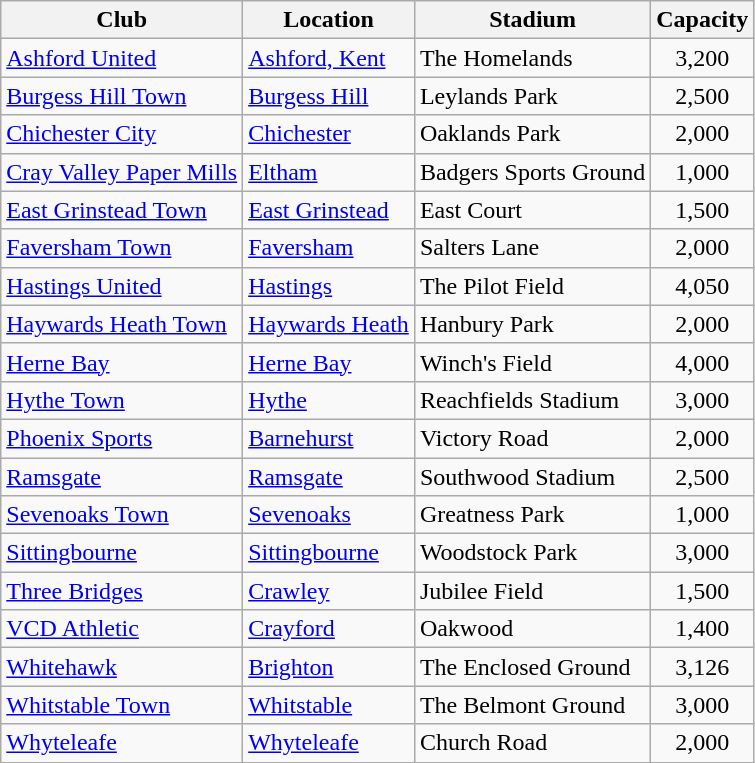<table class="wikitable sortable">
<tr>
<th>Club</th>
<th>Location</th>
<th>Stadium</th>
<th>Capacity</th>
</tr>
<tr>
<td><a href='#'>Ashford United</a></td>
<td><a href='#'>Ashford, Kent</a></td>
<td>The Homelands</td>
<td align="center">3,200</td>
</tr>
<tr>
<td><a href='#'>Burgess Hill Town</a></td>
<td><a href='#'>Burgess Hill</a></td>
<td>Leylands Park</td>
<td align="center">2,500</td>
</tr>
<tr>
<td><a href='#'>Chichester City</a></td>
<td><a href='#'>Chichester</a></td>
<td>Oaklands Park</td>
<td align="center">2,000</td>
</tr>
<tr>
<td><a href='#'>Cray Valley Paper Mills</a></td>
<td><a href='#'>Eltham</a></td>
<td>Badgers Sports Ground</td>
<td align="center">1,000</td>
</tr>
<tr>
<td><a href='#'>East Grinstead Town</a></td>
<td><a href='#'>East Grinstead</a></td>
<td>East Court</td>
<td align="center">1,500</td>
</tr>
<tr>
<td><a href='#'>Faversham Town</a></td>
<td><a href='#'>Faversham</a></td>
<td>Salters Lane</td>
<td align="center">2,000</td>
</tr>
<tr>
<td><a href='#'>Hastings United</a></td>
<td><a href='#'>Hastings</a></td>
<td>The Pilot Field</td>
<td align="center">4,050</td>
</tr>
<tr>
<td><a href='#'>Haywards Heath Town</a></td>
<td><a href='#'>Haywards Heath</a></td>
<td>Hanbury Park</td>
<td align="center">2,000</td>
</tr>
<tr>
<td><a href='#'>Herne Bay</a></td>
<td><a href='#'>Herne Bay</a></td>
<td>Winch's Field</td>
<td align="center">4,000</td>
</tr>
<tr>
<td><a href='#'>Hythe Town</a></td>
<td><a href='#'>Hythe</a></td>
<td>Reachfields Stadium</td>
<td align="center">3,000</td>
</tr>
<tr>
<td><a href='#'>Phoenix Sports</a></td>
<td><a href='#'>Barnehurst</a></td>
<td>Victory Road</td>
<td align="center">2,000</td>
</tr>
<tr>
<td><a href='#'>Ramsgate</a></td>
<td><a href='#'>Ramsgate</a></td>
<td>Southwood Stadium</td>
<td align="center">2,500</td>
</tr>
<tr>
<td><a href='#'>Sevenoaks Town</a></td>
<td><a href='#'>Sevenoaks</a></td>
<td>Greatness Park</td>
<td align="center">1,000</td>
</tr>
<tr>
<td><a href='#'>Sittingbourne</a></td>
<td><a href='#'>Sittingbourne</a></td>
<td>Woodstock Park</td>
<td align="center">3,000</td>
</tr>
<tr>
<td><a href='#'>Three Bridges</a></td>
<td><a href='#'>Crawley</a> </td>
<td>Jubilee Field</td>
<td align="center">1,500</td>
</tr>
<tr>
<td><a href='#'>VCD Athletic</a></td>
<td><a href='#'>Crayford</a></td>
<td>Oakwood</td>
<td align="center">1,400</td>
</tr>
<tr>
<td><a href='#'>Whitehawk</a></td>
<td><a href='#'>Brighton</a> </td>
<td>The Enclosed Ground</td>
<td align="center">3,126</td>
</tr>
<tr>
<td><a href='#'>Whitstable Town</a></td>
<td><a href='#'>Whitstable</a></td>
<td>The Belmont Ground</td>
<td align="center">3,000</td>
</tr>
<tr>
<td><a href='#'>Whyteleafe</a></td>
<td><a href='#'>Whyteleafe</a></td>
<td>Church Road</td>
<td align="center">2,000</td>
</tr>
</table>
